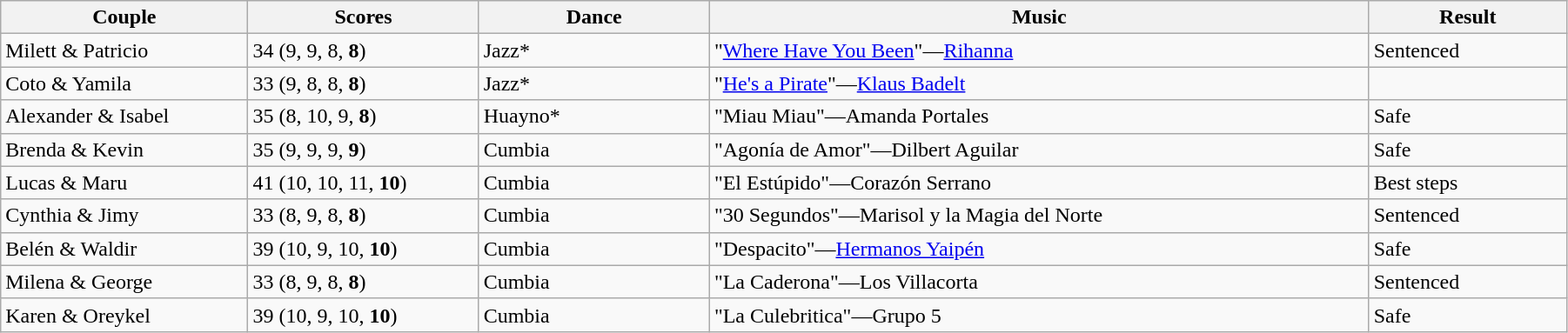<table class="wikitable sortable" style="width:95%; white-space:nowrap">
<tr>
<th style="width:15%;">Couple</th>
<th style="width:14%;">Scores</th>
<th style="width:14%;">Dance</th>
<th style="width:40%;">Music</th>
<th style="width:12%;">Result</th>
</tr>
<tr>
<td>Milett & Patricio</td>
<td>34 (9, 9, 8, <strong>8</strong>)</td>
<td>Jazz*</td>
<td>"<a href='#'>Where Have You Been</a>"—<a href='#'>Rihanna</a></td>
<td>Sentenced</td>
</tr>
<tr>
<td>Coto & Yamila</td>
<td>33 (9, 8, 8, <strong>8</strong>)</td>
<td>Jazz*</td>
<td>"<a href='#'>He's a Pirate</a>"—<a href='#'>Klaus Badelt</a></td>
<td></td>
</tr>
<tr>
<td>Alexander & Isabel</td>
<td>35 (8, 10, 9, <strong>8</strong>)</td>
<td>Huayno*</td>
<td>"Miau Miau"—Amanda Portales</td>
<td>Safe</td>
</tr>
<tr>
<td>Brenda & Kevin</td>
<td>35 (9, 9, 9, <strong>9</strong>)</td>
<td>Cumbia</td>
<td>"Agonía de Amor"—Dilbert Aguilar</td>
<td>Safe</td>
</tr>
<tr>
<td>Lucas & Maru</td>
<td>41 (10, 10, 11, <strong>10</strong>)</td>
<td>Cumbia</td>
<td>"El Estúpido"—Corazón Serrano</td>
<td>Best steps</td>
</tr>
<tr>
<td>Cynthia & Jimy</td>
<td>33 (8, 9, 8, <strong>8</strong>)</td>
<td>Cumbia</td>
<td>"30 Segundos"—Marisol y la Magia del Norte</td>
<td>Sentenced</td>
</tr>
<tr>
<td>Belén & Waldir</td>
<td>39 (10, 9, 10, <strong>10</strong>)</td>
<td>Cumbia</td>
<td>"Despacito"—<a href='#'>Hermanos Yaipén</a></td>
<td>Safe</td>
</tr>
<tr>
<td>Milena & George</td>
<td>33 (8, 9, 8, <strong>8</strong>)</td>
<td>Cumbia</td>
<td>"La Caderona"—Los Villacorta</td>
<td>Sentenced</td>
</tr>
<tr>
<td>Karen & Oreykel</td>
<td>39 (10, 9, 10, <strong>10</strong>)</td>
<td>Cumbia</td>
<td>"La Culebritica"—Grupo 5</td>
<td>Safe</td>
</tr>
</table>
